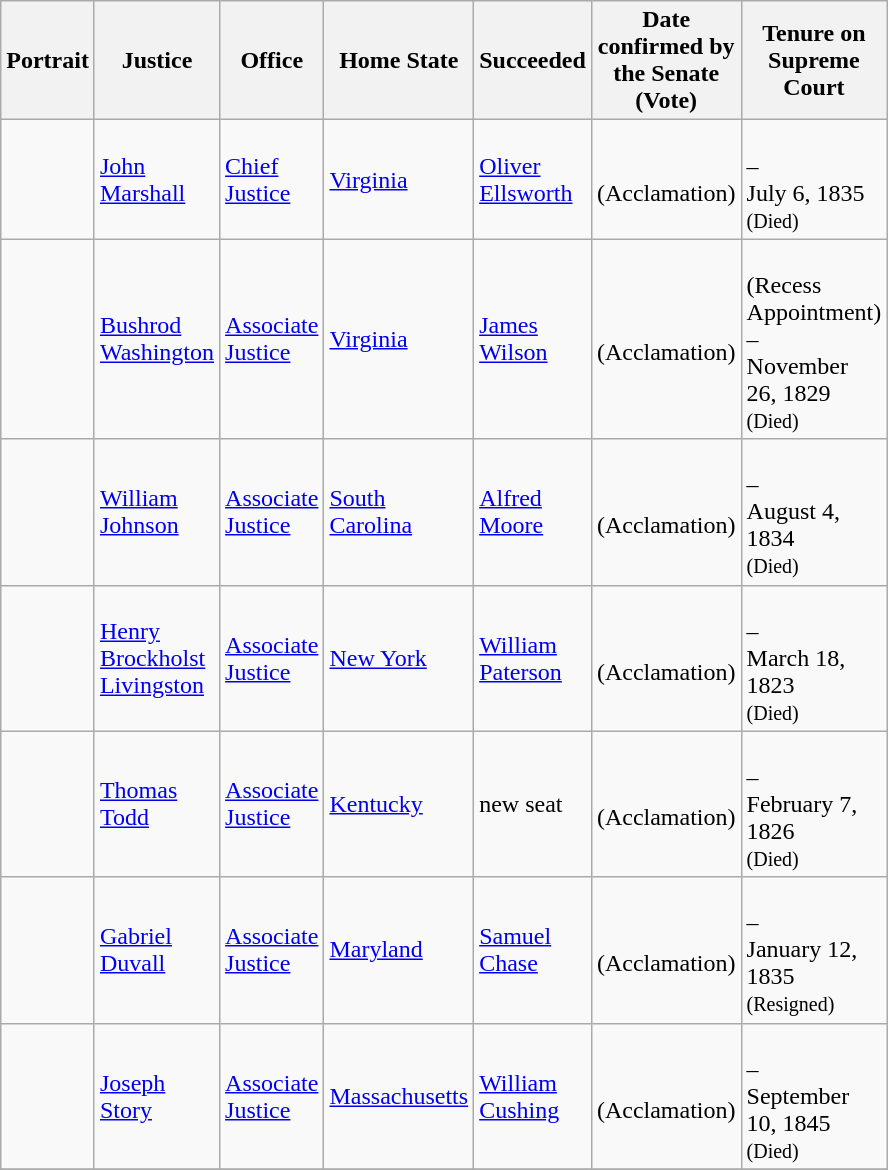<table class="wikitable sortable">
<tr>
<th scope="col" style="width: 10px;">Portrait</th>
<th scope="col" style="width: 10px;">Justice</th>
<th scope="col" style="width: 10px;">Office</th>
<th scope="col" style="width: 10px;">Home State</th>
<th scope="col" style="width: 10px;">Succeeded</th>
<th scope="col" style="width: 10px;">Date confirmed by the Senate<br>(Vote)</th>
<th scope="col" style="width: 10px;">Tenure on Supreme Court</th>
</tr>
<tr>
<td></td>
<td><a href='#'>John Marshall</a></td>
<td><a href='#'>Chief Justice</a></td>
<td><a href='#'>Virginia</a></td>
<td><a href='#'>Oliver Ellsworth</a></td>
<td><br>(Acclamation)</td>
<td><br>–<br>July 6, 1835<br><small>(Died)</small></td>
</tr>
<tr>
<td></td>
<td><a href='#'>Bushrod Washington</a><br></td>
<td><a href='#'>Associate Justice</a></td>
<td><a href='#'>Virginia</a></td>
<td><a href='#'>James Wilson</a></td>
<td><br>(Acclamation)</td>
<td><br>(Recess Appointment)<br>–<br>November 26, 1829<br><small>(Died)</small></td>
</tr>
<tr>
<td></td>
<td><a href='#'>William Johnson</a><br></td>
<td><a href='#'>Associate Justice</a></td>
<td><a href='#'>South Carolina</a></td>
<td><a href='#'>Alfred Moore</a></td>
<td><br>(Acclamation)</td>
<td><br>–<br>August 4, 1834<br><small>(Died)</small></td>
</tr>
<tr>
<td></td>
<td><a href='#'>Henry Brockholst Livingston</a><br></td>
<td><a href='#'>Associate Justice</a></td>
<td><a href='#'>New York</a></td>
<td><a href='#'>William Paterson</a></td>
<td><br>(Acclamation)</td>
<td><br>–<br>March 18, 1823<br><small>(Died)</small></td>
</tr>
<tr>
<td></td>
<td><a href='#'>Thomas Todd</a><br></td>
<td><a href='#'>Associate Justice</a></td>
<td><a href='#'>Kentucky</a></td>
<td>new seat</td>
<td><br>(Acclamation)</td>
<td><br>–<br>February 7, 1826<br><small>(Died)</small></td>
</tr>
<tr>
<td></td>
<td><a href='#'>Gabriel Duvall</a><br></td>
<td><a href='#'>Associate Justice</a></td>
<td><a href='#'>Maryland</a></td>
<td><a href='#'>Samuel Chase</a></td>
<td><br>(Acclamation)</td>
<td><br>–<br>January 12, 1835<br><small>(Resigned)</small></td>
</tr>
<tr>
<td></td>
<td><a href='#'>Joseph Story</a><br></td>
<td><a href='#'>Associate Justice</a></td>
<td><a href='#'>Massachusetts</a></td>
<td><a href='#'>William Cushing</a></td>
<td><br>(Acclamation)</td>
<td><br>–<br>September 10, 1845<br><small>(Died)</small></td>
</tr>
<tr>
</tr>
</table>
